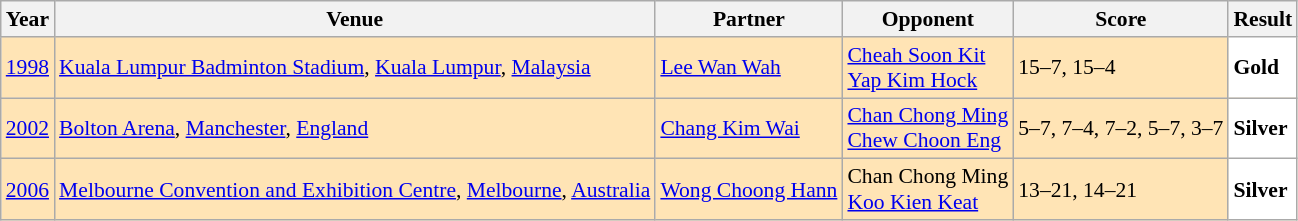<table class="sortable wikitable" style="font-size: 90%;">
<tr>
<th>Year</th>
<th>Venue</th>
<th>Partner</th>
<th>Opponent</th>
<th>Score</th>
<th>Result</th>
</tr>
<tr style="background:#FFE4B5">
<td align="center"><a href='#'>1998</a></td>
<td align="left"><a href='#'>Kuala Lumpur Badminton Stadium</a>, <a href='#'>Kuala Lumpur</a>, <a href='#'>Malaysia</a></td>
<td align="left"> <a href='#'>Lee Wan Wah</a></td>
<td align="left"> <a href='#'>Cheah Soon Kit</a><br> <a href='#'>Yap Kim Hock</a></td>
<td align="left">15–7, 15–4</td>
<td style="text-align:left; background:white"> <strong>Gold</strong></td>
</tr>
<tr style="background:#FFE4B5">
<td align="center"><a href='#'>2002</a></td>
<td><a href='#'>Bolton Arena</a>, <a href='#'>Manchester</a>, <a href='#'>England</a></td>
<td> <a href='#'>Chang Kim Wai</a></td>
<td> <a href='#'>Chan Chong Ming</a><br> <a href='#'>Chew Choon Eng</a></td>
<td>5–7, 7–4, 7–2, 5–7, 3–7</td>
<td style="text-align:left; background:white"> <strong>Silver</strong></td>
</tr>
<tr style="background:#FFE4B5">
<td align="center"><a href='#'>2006</a></td>
<td><a href='#'>Melbourne Convention and Exhibition Centre</a>, <a href='#'>Melbourne</a>, <a href='#'>Australia</a></td>
<td> <a href='#'>Wong Choong Hann</a></td>
<td> Chan Chong Ming<br> <a href='#'>Koo Kien Keat</a></td>
<td>13–21, 14–21</td>
<td style="text-align:left; background:white"> <strong>Silver</strong></td>
</tr>
</table>
